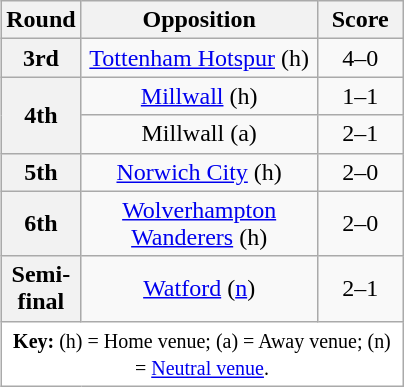<table class="wikitable plainrowheaders" style="text-align:center;margin-left:1em;float:right">
<tr>
<th width="25">Round</th>
<th width="150">Opposition</th>
<th width="50">Score</th>
</tr>
<tr>
<th scope=row style="text-align:center">3rd</th>
<td><a href='#'>Tottenham Hotspur</a> (h)</td>
<td>4–0</td>
</tr>
<tr>
<th scope=row style="text-align:center" rowspan="2">4th</th>
<td><a href='#'>Millwall</a> (h)</td>
<td>1–1</td>
</tr>
<tr>
<td>Millwall (a)</td>
<td>2–1</td>
</tr>
<tr>
<th scope=row style="text-align:center">5th</th>
<td><a href='#'>Norwich City</a> (h)</td>
<td>2–0</td>
</tr>
<tr>
<th scope=row style="text-align:center">6th</th>
<td><a href='#'>Wolverhampton Wanderers</a> (h)</td>
<td>2–0</td>
</tr>
<tr>
<th scope=row style="text-align:center">Semi-final</th>
<td><a href='#'>Watford</a> (<a href='#'>n</a>)</td>
<td>2–1</td>
</tr>
<tr>
<td colspan="3" style="background-color:white;"><small><strong>Key:</strong> (h) = Home venue; (a) = Away venue; (n) = <a href='#'>Neutral venue</a>.</small></td>
</tr>
</table>
